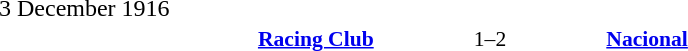<table width=100% cellspacing=1>
<tr>
<th width=20%></th>
<th width=12%></th>
<th width=20%></th>
<th></th>
</tr>
<tr>
<td>3 December 1916</td>
</tr>
<tr style=font-size:90%>
<td align=right><strong> <a href='#'>Racing Club</a></strong></td>
<td align=center>1–2</td>
<td><strong> <a href='#'>Nacional</a></strong></td>
<td></td>
</tr>
<tr>
</tr>
</table>
